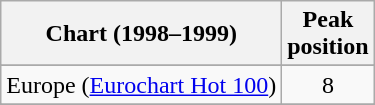<table class="wikitable sortable">
<tr>
<th>Chart (1998–1999)</th>
<th>Peak<br>position</th>
</tr>
<tr>
</tr>
<tr>
<td>Europe (<a href='#'>Eurochart Hot 100</a>)</td>
<td align="center">8</td>
</tr>
<tr>
</tr>
<tr>
</tr>
<tr>
</tr>
<tr>
</tr>
</table>
